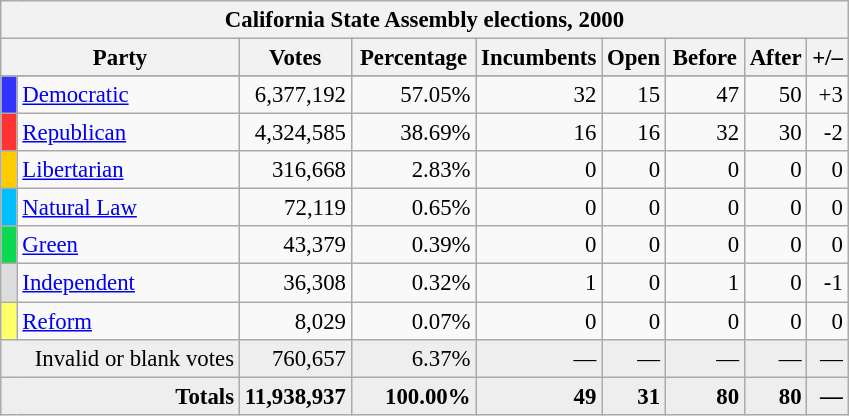<table class="wikitable" style="font-size:95%;">
<tr>
<th colspan="9">California State Assembly elections, 2000</th>
</tr>
<tr>
<th colspan=2 style="width: 10em">Party</th>
<th style="width: 4em">Votes</th>
<th style="width: 5em">Percentage</th>
<th style="width: 5em">Incumbents</th>
<th style="width: 2em">Open</th>
<th style="width: 3em">Before</th>
<th style="width: 2em">After</th>
<th style="width: 1em">+/–</th>
</tr>
<tr>
</tr>
<tr>
<th style="background-color:#3333FF; width: 3px"></th>
<td style="width: 130px"><a href='#'>Democratic</a></td>
<td align="right">6,377,192</td>
<td align="right">57.05%</td>
<td align="right">32</td>
<td align="right">15</td>
<td align="right">47</td>
<td align="right">50</td>
<td align="right">+3</td>
</tr>
<tr>
<th style="background-color:#FF3333; width: 3px"></th>
<td style="width: 130px"><a href='#'>Republican</a></td>
<td align="right">4,324,585</td>
<td align="right">38.69%</td>
<td align="right">16</td>
<td align="right">16</td>
<td align="right">32</td>
<td align="right">30</td>
<td align="right">-2</td>
</tr>
<tr>
<th style="background-color:#FFCC00; width: 3px"></th>
<td style="width: 130px"><a href='#'>Libertarian</a></td>
<td align="right">316,668</td>
<td align="right">2.83%</td>
<td align="right">0</td>
<td align="right">0</td>
<td align="right">0</td>
<td align="right">0</td>
<td align="right">0</td>
</tr>
<tr>
<th style="background-color:#00BFFF; width: 3px"></th>
<td style="width: 130px"><a href='#'>Natural Law</a></td>
<td align="right">72,119</td>
<td align="right">0.65%</td>
<td align="right">0</td>
<td align="right">0</td>
<td align="right">0</td>
<td align="right">0</td>
<td align="right">0</td>
</tr>
<tr>
<th style="background-color:#0BDA51; width: 3px"></th>
<td style="width: 130px"><a href='#'>Green</a></td>
<td align="right">43,379</td>
<td align="right">0.39%</td>
<td align="right">0</td>
<td align="right">0</td>
<td align="right">0</td>
<td align="right">0</td>
<td align="right">0</td>
</tr>
<tr>
<th style="background-color:#DDDDDD; width: 3px"></th>
<td style="width: 130px"><a href='#'>Independent</a></td>
<td align="right">36,308</td>
<td align="right">0.32%</td>
<td align="right">1</td>
<td align="right">0</td>
<td align="right">1</td>
<td align="right">0</td>
<td align="right">-1</td>
</tr>
<tr>
<th style="background-color:#FFFF66; width: 3px"></th>
<td style="width: 130px"><a href='#'>Reform</a></td>
<td align="right">8,029</td>
<td align="right">0.07%</td>
<td align="right">0</td>
<td align="right">0</td>
<td align="right">0</td>
<td align="right">0</td>
<td align="right">0</td>
</tr>
<tr bgcolor="#EEEEEE">
<td colspan="2" align="right">Invalid or blank votes</td>
<td align="right">760,657</td>
<td align="right">6.37%</td>
<td align="right">—</td>
<td align="right">—</td>
<td align="right">—</td>
<td align="right">—</td>
<td align="right">—</td>
</tr>
<tr bgcolor="#EEEEEE">
<td colspan="2" align="right"><strong>Totals</strong></td>
<td align="right"><strong>11,938,937</strong></td>
<td align="right"><strong>100.00%</strong></td>
<td align="right"><strong>49</strong></td>
<td align="right"><strong>31</strong></td>
<td align="right"><strong>80</strong></td>
<td align="right"><strong>80</strong></td>
<td align="right"><strong>—</strong></td>
</tr>
</table>
